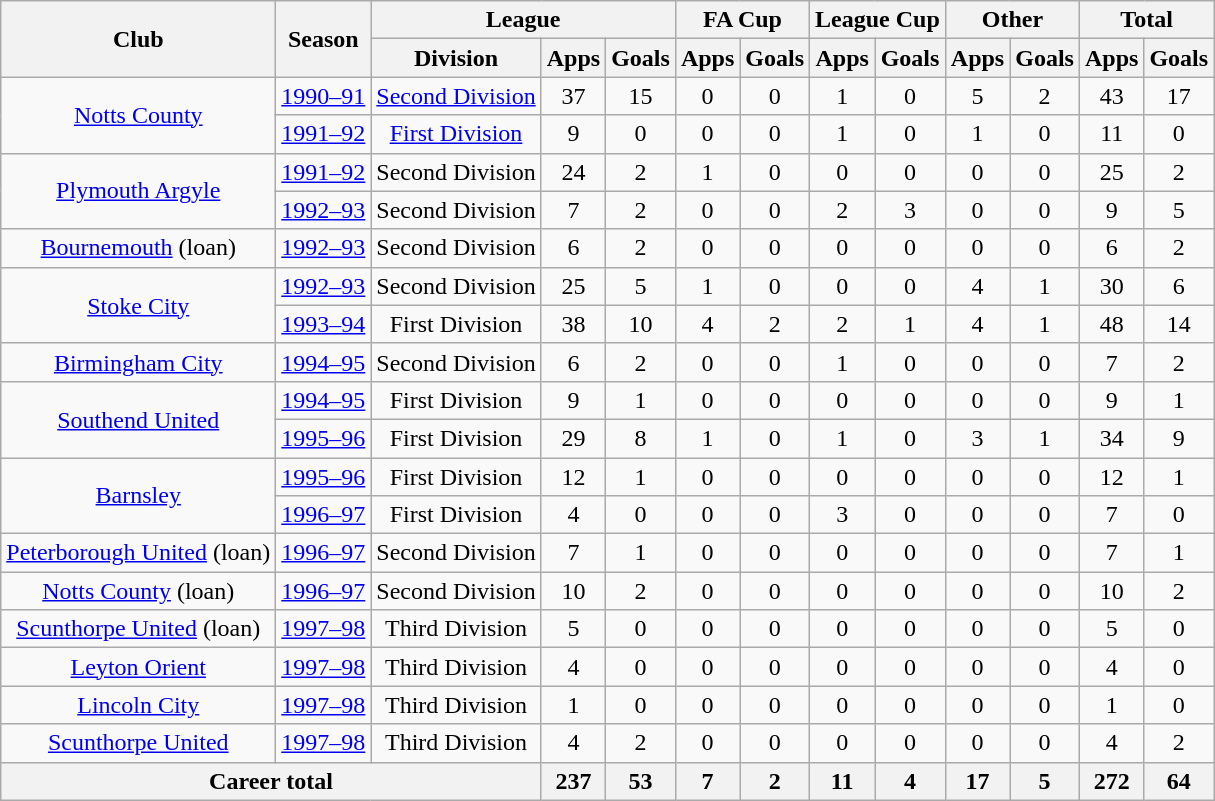<table class="wikitable" style="text-align:center">
<tr>
<th rowspan="2">Club</th>
<th rowspan="2">Season</th>
<th colspan="3">League</th>
<th colspan="2">FA Cup</th>
<th colspan="2">League Cup</th>
<th colspan="2">Other</th>
<th colspan="2">Total</th>
</tr>
<tr>
<th>Division</th>
<th>Apps</th>
<th>Goals</th>
<th>Apps</th>
<th>Goals</th>
<th>Apps</th>
<th>Goals</th>
<th>Apps</th>
<th>Goals</th>
<th>Apps</th>
<th>Goals</th>
</tr>
<tr>
<td rowspan="2"><a href='#'>Notts County</a></td>
<td><a href='#'>1990–91</a></td>
<td><a href='#'>Second Division</a></td>
<td>37</td>
<td>15</td>
<td>0</td>
<td>0</td>
<td>1</td>
<td>0</td>
<td>5</td>
<td>2</td>
<td>43</td>
<td>17</td>
</tr>
<tr>
<td><a href='#'>1991–92</a></td>
<td><a href='#'>First Division</a></td>
<td>9</td>
<td>0</td>
<td>0</td>
<td>0</td>
<td>1</td>
<td>0</td>
<td>1</td>
<td>0</td>
<td>11</td>
<td>0</td>
</tr>
<tr>
<td rowspan="2"><a href='#'>Plymouth Argyle</a></td>
<td><a href='#'>1991–92</a></td>
<td>Second Division</td>
<td>24</td>
<td>2</td>
<td>1</td>
<td>0</td>
<td>0</td>
<td>0</td>
<td>0</td>
<td>0</td>
<td>25</td>
<td>2</td>
</tr>
<tr>
<td><a href='#'>1992–93</a></td>
<td>Second Division</td>
<td>7</td>
<td>2</td>
<td>0</td>
<td>0</td>
<td>2</td>
<td>3</td>
<td>0</td>
<td>0</td>
<td>9</td>
<td>5</td>
</tr>
<tr>
<td><a href='#'>Bournemouth</a> (loan)</td>
<td><a href='#'>1992–93</a></td>
<td>Second Division</td>
<td>6</td>
<td>2</td>
<td>0</td>
<td>0</td>
<td>0</td>
<td>0</td>
<td>0</td>
<td>0</td>
<td>6</td>
<td>2</td>
</tr>
<tr>
<td rowspan="2"><a href='#'>Stoke City</a></td>
<td><a href='#'>1992–93</a></td>
<td>Second Division</td>
<td>25</td>
<td>5</td>
<td>1</td>
<td>0</td>
<td>0</td>
<td>0</td>
<td>4</td>
<td>1</td>
<td>30</td>
<td>6</td>
</tr>
<tr>
<td><a href='#'>1993–94</a></td>
<td>First Division</td>
<td>38</td>
<td>10</td>
<td>4</td>
<td>2</td>
<td>2</td>
<td>1</td>
<td>4</td>
<td>1</td>
<td>48</td>
<td>14</td>
</tr>
<tr>
<td><a href='#'>Birmingham City</a></td>
<td><a href='#'>1994–95</a></td>
<td>Second Division</td>
<td>6</td>
<td>2</td>
<td>0</td>
<td>0</td>
<td>1</td>
<td>0</td>
<td>0</td>
<td>0</td>
<td>7</td>
<td>2</td>
</tr>
<tr>
<td rowspan="2"><a href='#'>Southend United</a></td>
<td><a href='#'>1994–95</a></td>
<td>First Division</td>
<td>9</td>
<td>1</td>
<td>0</td>
<td>0</td>
<td>0</td>
<td>0</td>
<td>0</td>
<td>0</td>
<td>9</td>
<td>1</td>
</tr>
<tr>
<td><a href='#'>1995–96</a></td>
<td>First Division</td>
<td>29</td>
<td>8</td>
<td>1</td>
<td>0</td>
<td>1</td>
<td>0</td>
<td>3</td>
<td>1</td>
<td>34</td>
<td>9</td>
</tr>
<tr>
<td rowspan="2"><a href='#'>Barnsley</a></td>
<td><a href='#'>1995–96</a></td>
<td>First Division</td>
<td>12</td>
<td>1</td>
<td>0</td>
<td>0</td>
<td>0</td>
<td>0</td>
<td>0</td>
<td>0</td>
<td>12</td>
<td>1</td>
</tr>
<tr>
<td><a href='#'>1996–97</a></td>
<td>First Division</td>
<td>4</td>
<td>0</td>
<td>0</td>
<td>0</td>
<td>3</td>
<td>0</td>
<td>0</td>
<td>0</td>
<td>7</td>
<td>0</td>
</tr>
<tr>
<td><a href='#'>Peterborough United</a> (loan)</td>
<td><a href='#'>1996–97</a></td>
<td>Second Division</td>
<td>7</td>
<td>1</td>
<td>0</td>
<td>0</td>
<td>0</td>
<td>0</td>
<td>0</td>
<td>0</td>
<td>7</td>
<td>1</td>
</tr>
<tr>
<td><a href='#'>Notts County</a> (loan)</td>
<td><a href='#'>1996–97</a></td>
<td>Second Division</td>
<td>10</td>
<td>2</td>
<td>0</td>
<td>0</td>
<td>0</td>
<td>0</td>
<td>0</td>
<td>0</td>
<td>10</td>
<td>2</td>
</tr>
<tr>
<td><a href='#'>Scunthorpe United</a> (loan)</td>
<td><a href='#'>1997–98</a></td>
<td>Third Division</td>
<td>5</td>
<td>0</td>
<td>0</td>
<td>0</td>
<td>0</td>
<td>0</td>
<td>0</td>
<td>0</td>
<td>5</td>
<td>0</td>
</tr>
<tr>
<td><a href='#'>Leyton Orient</a></td>
<td><a href='#'>1997–98</a></td>
<td>Third Division</td>
<td>4</td>
<td>0</td>
<td>0</td>
<td>0</td>
<td>0</td>
<td>0</td>
<td>0</td>
<td>0</td>
<td>4</td>
<td>0</td>
</tr>
<tr>
<td><a href='#'>Lincoln City</a></td>
<td><a href='#'>1997–98</a></td>
<td>Third Division</td>
<td>1</td>
<td>0</td>
<td>0</td>
<td>0</td>
<td>0</td>
<td>0</td>
<td>0</td>
<td>0</td>
<td>1</td>
<td>0</td>
</tr>
<tr>
<td><a href='#'>Scunthorpe United</a></td>
<td><a href='#'>1997–98</a></td>
<td>Third Division</td>
<td>4</td>
<td>2</td>
<td>0</td>
<td>0</td>
<td>0</td>
<td>0</td>
<td>0</td>
<td>0</td>
<td>4</td>
<td>2</td>
</tr>
<tr>
<th colspan="3">Career total</th>
<th>237</th>
<th>53</th>
<th>7</th>
<th>2</th>
<th>11</th>
<th>4</th>
<th>17</th>
<th>5</th>
<th>272</th>
<th>64</th>
</tr>
</table>
